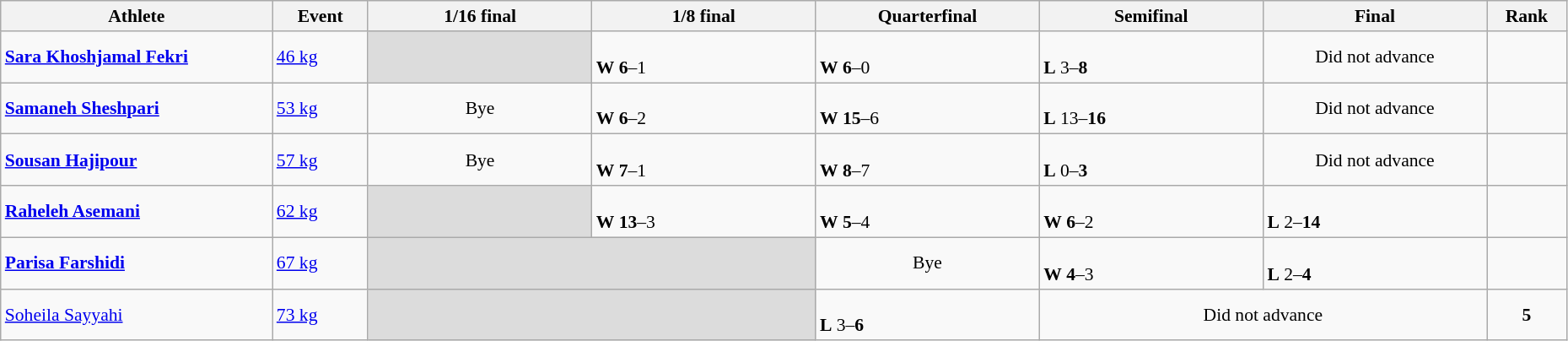<table class="wikitable" width="98%" style="text-align:left; font-size:90%">
<tr>
<th width="17%">Athlete</th>
<th width="6%">Event</th>
<th width="14%">1/16 final</th>
<th width="14%">1/8 final</th>
<th width="14%">Quarterfinal</th>
<th width="14%">Semifinal</th>
<th width="14%">Final</th>
<th width="5%">Rank</th>
</tr>
<tr>
<td><strong><a href='#'>Sara Khoshjamal Fekri</a></strong></td>
<td><a href='#'>46 kg</a></td>
<td bgcolor=#DCDCDC></td>
<td><br><strong>W</strong> <strong>6</strong>–1</td>
<td><br><strong>W</strong> <strong>6</strong>–0</td>
<td><br><strong>L</strong> 3–<strong>8</strong></td>
<td align=center>Did not advance</td>
<td align=center></td>
</tr>
<tr>
<td><strong><a href='#'>Samaneh Sheshpari</a></strong></td>
<td><a href='#'>53 kg</a></td>
<td align="center">Bye</td>
<td><br><strong>W</strong> <strong>6</strong>–2</td>
<td><br><strong>W</strong> <strong>15</strong>–6</td>
<td><br><strong>L</strong> 13–<strong>16</strong></td>
<td align=center>Did not advance</td>
<td align=center></td>
</tr>
<tr>
<td><strong><a href='#'>Sousan Hajipour</a></strong></td>
<td><a href='#'>57 kg</a></td>
<td align="center">Bye</td>
<td><br><strong>W</strong> <strong>7</strong>–1</td>
<td><br><strong>W</strong> <strong>8</strong>–7</td>
<td><br><strong>L</strong> 0–<strong>3</strong></td>
<td align=center>Did not advance</td>
<td align=center></td>
</tr>
<tr>
<td><strong><a href='#'>Raheleh Asemani</a></strong></td>
<td><a href='#'>62 kg</a></td>
<td bgcolor=#DCDCDC></td>
<td><br><strong>W</strong> <strong>13</strong>–3</td>
<td><br><strong>W</strong> <strong>5</strong>–4</td>
<td><br><strong>W</strong> <strong>6</strong>–2</td>
<td><br><strong>L</strong> 2–<strong>14</strong></td>
<td align=center></td>
</tr>
<tr>
<td><strong><a href='#'>Parisa Farshidi</a></strong></td>
<td><a href='#'>67 kg</a></td>
<td colspan=2 bgcolor=#DCDCDC></td>
<td align="center">Bye</td>
<td><br><strong>W</strong> <strong>4</strong>–3</td>
<td><br><strong>L</strong> 2–<strong>4</strong></td>
<td align=center></td>
</tr>
<tr>
<td><a href='#'>Soheila Sayyahi</a></td>
<td><a href='#'>73 kg</a></td>
<td colspan=2 bgcolor=#DCDCDC></td>
<td><br><strong>L</strong> 3–<strong>6</strong></td>
<td colspan=2 align=center>Did not advance</td>
<td align=center><strong>5</strong></td>
</tr>
</table>
